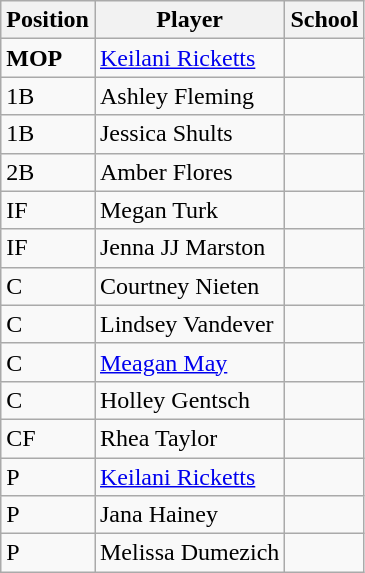<table class="wikitable">
<tr>
<th>Position</th>
<th>Player</th>
<th>School</th>
</tr>
<tr>
<td><strong>MOP</strong></td>
<td><a href='#'>Keilani Ricketts</a></td>
<td></td>
</tr>
<tr>
<td>1B</td>
<td>Ashley Fleming</td>
<td></td>
</tr>
<tr>
<td>1B</td>
<td>Jessica Shults</td>
<td></td>
</tr>
<tr>
<td>2B</td>
<td>Amber Flores</td>
<td></td>
</tr>
<tr>
<td>IF</td>
<td>Megan Turk</td>
<td></td>
</tr>
<tr>
<td>IF</td>
<td>Jenna JJ Marston</td>
<td></td>
</tr>
<tr>
<td>C</td>
<td>Courtney Nieten</td>
<td></td>
</tr>
<tr>
<td>C</td>
<td>Lindsey Vandever</td>
<td></td>
</tr>
<tr>
<td>C</td>
<td><a href='#'>Meagan May</a></td>
<td></td>
</tr>
<tr>
<td>C</td>
<td>Holley Gentsch</td>
<td></td>
</tr>
<tr>
<td>CF</td>
<td>Rhea Taylor</td>
<td></td>
</tr>
<tr>
<td>P</td>
<td><a href='#'>Keilani Ricketts</a></td>
<td></td>
</tr>
<tr>
<td>P</td>
<td>Jana Hainey</td>
<td></td>
</tr>
<tr>
<td>P</td>
<td>Melissa Dumezich</td>
<td></td>
</tr>
</table>
